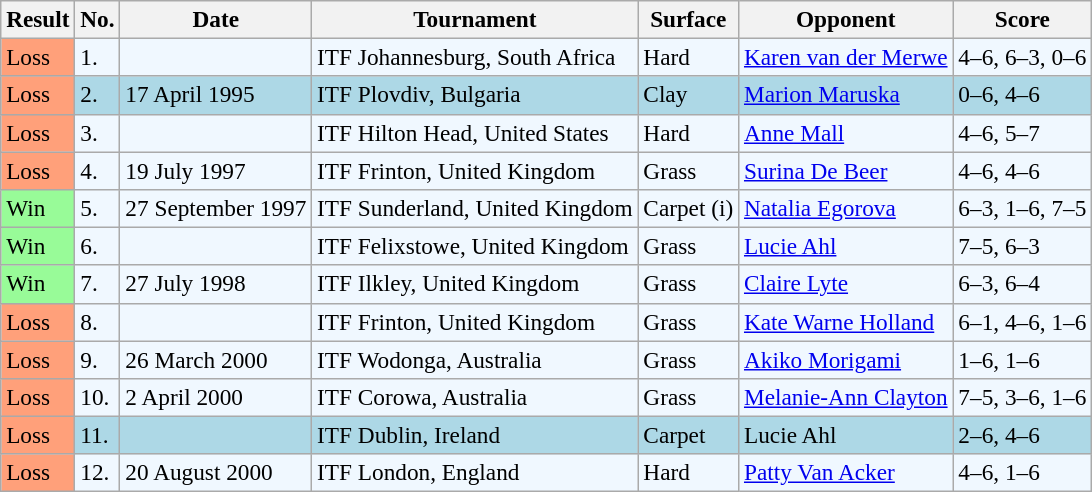<table class="sortable wikitable" style="font-size:97%;">
<tr>
<th>Result</th>
<th>No.</th>
<th>Date</th>
<th>Tournament</th>
<th>Surface</th>
<th>Opponent</th>
<th>Score</th>
</tr>
<tr bgcolor=#f0f8ff>
<td style="background:#ffa07a;">Loss</td>
<td>1.</td>
<td></td>
<td>ITF Johannesburg, South Africa</td>
<td>Hard</td>
<td> <a href='#'>Karen van der Merwe</a></td>
<td>4–6, 6–3, 0–6</td>
</tr>
<tr style="background:lightblue;">
<td style="background:#ffa07a;">Loss</td>
<td>2.</td>
<td>17 April 1995</td>
<td>ITF Plovdiv, Bulgaria</td>
<td>Clay</td>
<td> <a href='#'>Marion Maruska</a></td>
<td>0–6, 4–6</td>
</tr>
<tr bgcolor=#f0f8ff>
<td style="background:#ffa07a;">Loss</td>
<td>3.</td>
<td></td>
<td>ITF Hilton Head, United States</td>
<td>Hard</td>
<td> <a href='#'>Anne Mall</a></td>
<td>4–6, 5–7</td>
</tr>
<tr style="background:#f0f8ff;">
<td style="background:#ffa07a;">Loss</td>
<td>4.</td>
<td>19 July 1997</td>
<td>ITF Frinton, United Kingdom</td>
<td>Grass</td>
<td> <a href='#'>Surina De Beer</a></td>
<td>4–6, 4–6</td>
</tr>
<tr style="background:#f0f8ff;">
<td style="background:#98fb98;">Win</td>
<td>5.</td>
<td>27 September 1997</td>
<td>ITF Sunderland, United Kingdom</td>
<td>Carpet (i)</td>
<td> <a href='#'>Natalia Egorova</a></td>
<td>6–3, 1–6, 7–5</td>
</tr>
<tr bgcolor=f0f8ff>
<td style="background:#98fb98;">Win</td>
<td>6.</td>
<td></td>
<td>ITF Felixstowe, United Kingdom</td>
<td>Grass</td>
<td> <a href='#'>Lucie Ahl</a></td>
<td>7–5, 6–3</td>
</tr>
<tr bgcolor=f0f8ff>
<td style="background:#98fb98;">Win</td>
<td>7.</td>
<td>27 July 1998</td>
<td>ITF Ilkley, United Kingdom</td>
<td>Grass</td>
<td> <a href='#'>Claire Lyte</a></td>
<td>6–3, 6–4</td>
</tr>
<tr bgcolor=#f0f8ff>
<td style="background:#ffa07a;">Loss</td>
<td>8.</td>
<td></td>
<td>ITF Frinton, United Kingdom</td>
<td>Grass</td>
<td> <a href='#'>Kate Warne Holland</a></td>
<td>6–1, 4–6, 1–6</td>
</tr>
<tr style="background:#f0f8ff;">
<td style="background:#ffa07a;">Loss</td>
<td>9.</td>
<td>26 March 2000</td>
<td>ITF Wodonga, Australia</td>
<td>Grass</td>
<td> <a href='#'>Akiko Morigami</a></td>
<td>1–6, 1–6</td>
</tr>
<tr style="background:#f0f8ff;">
<td style="background:#ffa07a;">Loss</td>
<td>10.</td>
<td>2 April 2000</td>
<td>ITF Corowa, Australia</td>
<td>Grass</td>
<td> <a href='#'>Melanie-Ann Clayton</a></td>
<td>7–5, 3–6, 1–6</td>
</tr>
<tr bgcolor=lightblue>
<td style="background:#ffa07a;">Loss</td>
<td>11.</td>
<td></td>
<td>ITF Dublin, Ireland</td>
<td>Carpet</td>
<td> Lucie Ahl</td>
<td>2–6, 4–6</td>
</tr>
<tr bgcolor="#f0f8ff">
<td style="background:#ffa07a;">Loss</td>
<td>12.</td>
<td>20 August 2000</td>
<td>ITF London, England</td>
<td>Hard</td>
<td> <a href='#'>Patty Van Acker</a></td>
<td>4–6, 1–6</td>
</tr>
</table>
